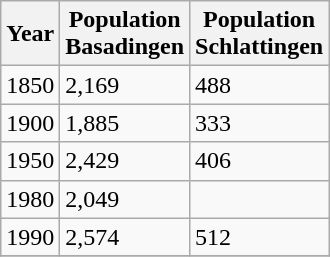<table class="wikitable">
<tr>
<th>Year</th>
<th>Population<br>Basadingen</th>
<th>Population<br>Schlattingen</th>
</tr>
<tr>
<td>1850</td>
<td>2,169</td>
<td>488</td>
</tr>
<tr>
<td>1900</td>
<td>1,885</td>
<td>333</td>
</tr>
<tr>
<td>1950</td>
<td>2,429</td>
<td>406</td>
</tr>
<tr>
<td>1980</td>
<td>2,049</td>
<td></td>
</tr>
<tr>
<td>1990</td>
<td>2,574</td>
<td>512</td>
</tr>
<tr>
</tr>
</table>
